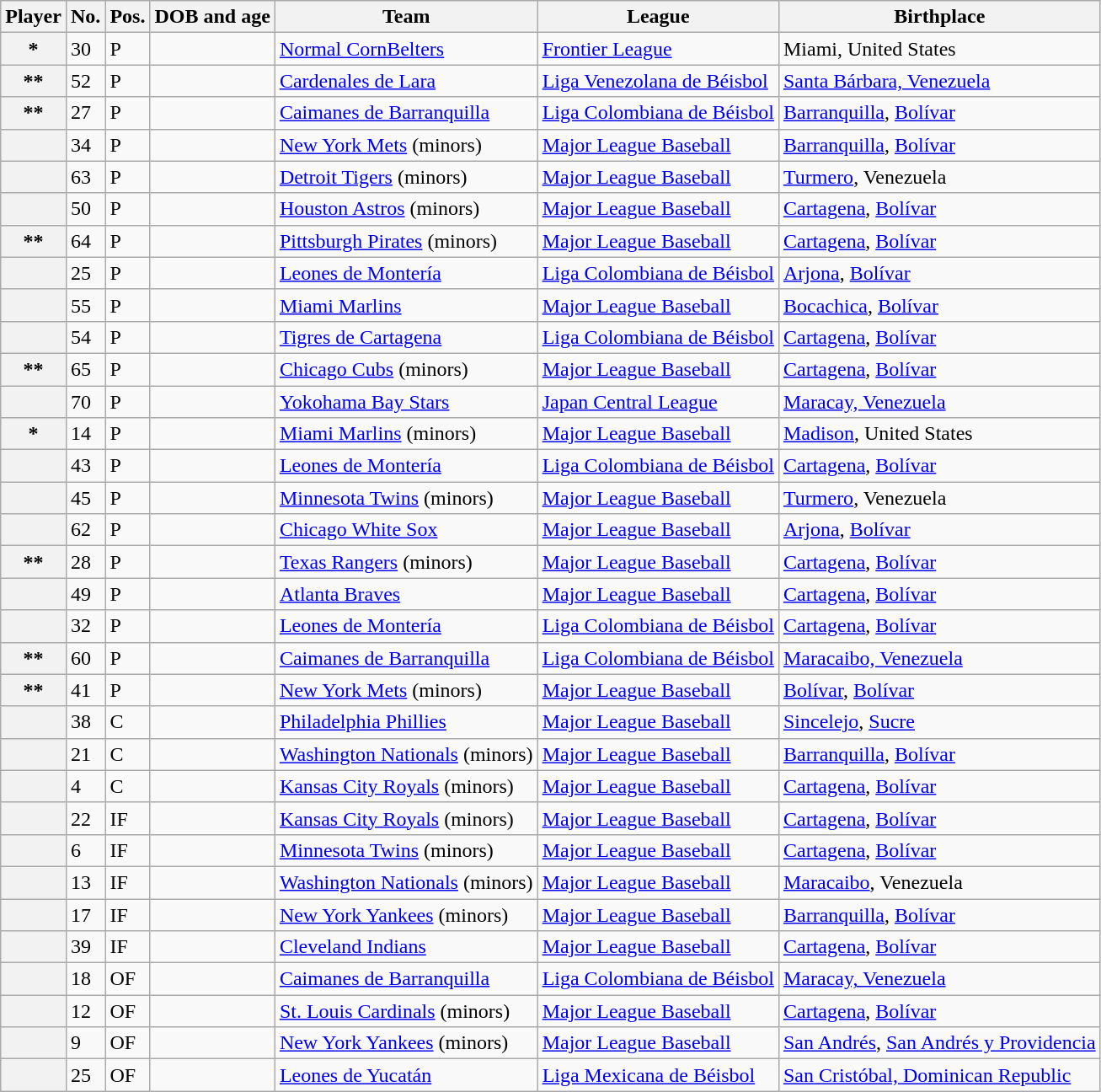<table class="wikitable sortable plainrowheaders">
<tr>
<th scope="col">Player</th>
<th scope="col">No.</th>
<th scope="col">Pos.</th>
<th scope="col">DOB and age</th>
<th scope="col">Team</th>
<th scope="col">League</th>
<th scope="col">Birthplace</th>
</tr>
<tr>
<th scope="row">*</th>
<td>30</td>
<td>P</td>
<td></td>
<td> <a href='#'>Normal CornBelters</a></td>
<td><a href='#'>Frontier League</a></td>
<td> Miami, United States</td>
</tr>
<tr>
<th scope="row">**</th>
<td>52</td>
<td>P</td>
<td></td>
<td> <a href='#'>Cardenales de Lara</a></td>
<td><a href='#'>Liga Venezolana de Béisbol</a></td>
<td> <a href='#'>Santa Bárbara, Venezuela</a></td>
</tr>
<tr>
<th scope="row">**</th>
<td>27</td>
<td>P</td>
<td></td>
<td> <a href='#'>Caimanes de Barranquilla</a></td>
<td><a href='#'>Liga Colombiana de Béisbol</a></td>
<td> <a href='#'>Barranquilla</a>, <a href='#'>Bolívar</a></td>
</tr>
<tr>
<th scope="row"></th>
<td>34</td>
<td>P</td>
<td></td>
<td> <a href='#'>New York Mets</a> (minors)</td>
<td><a href='#'>Major League Baseball</a></td>
<td> <a href='#'>Barranquilla</a>, <a href='#'>Bolívar</a></td>
</tr>
<tr>
<th scope="row"></th>
<td>63</td>
<td>P</td>
<td></td>
<td> <a href='#'>Detroit Tigers</a> (minors)</td>
<td><a href='#'>Major League Baseball</a></td>
<td> <a href='#'>Turmero</a>, Venezuela</td>
</tr>
<tr>
<th scope="row"></th>
<td>50</td>
<td>P</td>
<td></td>
<td> <a href='#'>Houston Astros</a> (minors)</td>
<td><a href='#'>Major League Baseball</a></td>
<td> <a href='#'>Cartagena</a>, <a href='#'>Bolívar</a></td>
</tr>
<tr>
<th scope="row">**</th>
<td>64</td>
<td>P</td>
<td></td>
<td> <a href='#'>Pittsburgh Pirates</a> (minors)</td>
<td><a href='#'>Major League Baseball</a></td>
<td> <a href='#'>Cartagena</a>, <a href='#'>Bolívar</a></td>
</tr>
<tr>
<th scope="row"></th>
<td>25</td>
<td>P</td>
<td></td>
<td> <a href='#'>Leones de Montería</a></td>
<td><a href='#'>Liga Colombiana de Béisbol</a></td>
<td> <a href='#'>Arjona</a>, <a href='#'>Bolívar</a></td>
</tr>
<tr>
<th scope="row"></th>
<td>55</td>
<td>P</td>
<td></td>
<td> <a href='#'>Miami Marlins</a></td>
<td><a href='#'>Major League Baseball</a></td>
<td> <a href='#'>Bocachica</a>, <a href='#'>Bolívar</a></td>
</tr>
<tr>
<th scope="row"></th>
<td>54</td>
<td>P</td>
<td></td>
<td> <a href='#'>Tigres de Cartagena</a></td>
<td><a href='#'>Liga Colombiana de Béisbol</a></td>
<td> <a href='#'>Cartagena</a>, <a href='#'>Bolívar</a></td>
</tr>
<tr>
<th scope="row">**</th>
<td>65</td>
<td>P</td>
<td></td>
<td> <a href='#'>Chicago Cubs</a> (minors)</td>
<td><a href='#'>Major League Baseball</a></td>
<td> <a href='#'>Cartagena</a>, <a href='#'>Bolívar</a></td>
</tr>
<tr>
<th scope="row"></th>
<td>70</td>
<td>P</td>
<td></td>
<td> <a href='#'>Yokohama Bay Stars</a></td>
<td><a href='#'>Japan Central League</a></td>
<td> <a href='#'>Maracay, Venezuela</a></td>
</tr>
<tr>
<th scope="row">*</th>
<td>14</td>
<td>P</td>
<td></td>
<td> <a href='#'>Miami Marlins</a> (minors)</td>
<td><a href='#'>Major League Baseball</a></td>
<td> <a href='#'>Madison</a>, United States</td>
</tr>
<tr>
<th scope="row"></th>
<td>43</td>
<td>P</td>
<td></td>
<td> <a href='#'>Leones de Montería</a></td>
<td><a href='#'>Liga Colombiana de Béisbol</a></td>
<td> <a href='#'>Cartagena</a>, <a href='#'>Bolívar</a></td>
</tr>
<tr>
<th scope="row"></th>
<td>45</td>
<td>P</td>
<td></td>
<td> <a href='#'>Minnesota Twins</a> (minors)</td>
<td><a href='#'>Major League Baseball</a></td>
<td> <a href='#'>Turmero</a>, Venezuela</td>
</tr>
<tr>
<th scope="row"></th>
<td>62</td>
<td>P</td>
<td></td>
<td> <a href='#'>Chicago White Sox</a></td>
<td><a href='#'>Major League Baseball</a></td>
<td> <a href='#'>Arjona</a>, <a href='#'>Bolívar</a></td>
</tr>
<tr>
<th scope="row">**</th>
<td>28</td>
<td>P</td>
<td></td>
<td> <a href='#'>Texas Rangers</a> (minors)</td>
<td><a href='#'>Major League Baseball</a></td>
<td> <a href='#'>Cartagena</a>, <a href='#'>Bolívar</a></td>
</tr>
<tr>
<th scope="row"></th>
<td>49</td>
<td>P</td>
<td></td>
<td> <a href='#'>Atlanta Braves</a></td>
<td><a href='#'>Major League Baseball</a></td>
<td> <a href='#'>Cartagena</a>, <a href='#'>Bolívar</a></td>
</tr>
<tr>
<th scope="row"></th>
<td>32</td>
<td>P</td>
<td></td>
<td> <a href='#'>Leones de Montería</a></td>
<td><a href='#'>Liga Colombiana de Béisbol</a></td>
<td> <a href='#'>Cartagena</a>, <a href='#'>Bolívar</a></td>
</tr>
<tr>
<th scope="row">**</th>
<td>60</td>
<td>P</td>
<td></td>
<td> <a href='#'>Caimanes de Barranquilla</a></td>
<td><a href='#'>Liga Colombiana de Béisbol</a></td>
<td> <a href='#'>Maracaibo, Venezuela</a></td>
</tr>
<tr>
<th scope="row">**</th>
<td>41</td>
<td>P</td>
<td></td>
<td> <a href='#'>New York Mets</a> (minors)</td>
<td><a href='#'>Major League Baseball</a></td>
<td> <a href='#'>Bolívar</a>, <a href='#'>Bolívar</a></td>
</tr>
<tr>
<th scope="row"></th>
<td>38</td>
<td>C</td>
<td></td>
<td> <a href='#'>Philadelphia Phillies</a></td>
<td><a href='#'>Major League Baseball</a></td>
<td> <a href='#'>Sincelejo</a>, <a href='#'>Sucre</a></td>
</tr>
<tr>
<th scope="row"></th>
<td>21</td>
<td>C</td>
<td></td>
<td> <a href='#'>Washington Nationals</a> (minors)</td>
<td><a href='#'>Major League Baseball</a></td>
<td> <a href='#'>Barranquilla</a>, <a href='#'>Bolívar</a></td>
</tr>
<tr>
<th scope="row"></th>
<td>4</td>
<td>C</td>
<td></td>
<td> <a href='#'>Kansas City Royals</a> (minors)</td>
<td><a href='#'>Major League Baseball</a></td>
<td> <a href='#'>Cartagena</a>, <a href='#'>Bolívar</a></td>
</tr>
<tr>
<th scope="row"></th>
<td>22</td>
<td>IF</td>
<td></td>
<td> <a href='#'>Kansas City Royals</a> (minors)</td>
<td><a href='#'>Major League Baseball</a></td>
<td> <a href='#'>Cartagena</a>, <a href='#'>Bolívar</a></td>
</tr>
<tr>
<th scope="row"></th>
<td>6</td>
<td>IF</td>
<td></td>
<td> <a href='#'>Minnesota Twins</a> (minors)</td>
<td><a href='#'>Major League Baseball</a></td>
<td> <a href='#'>Cartagena</a>, <a href='#'>Bolívar</a></td>
</tr>
<tr>
<th scope="row"></th>
<td>13</td>
<td>IF</td>
<td></td>
<td> <a href='#'>Washington Nationals</a> (minors)</td>
<td><a href='#'>Major League Baseball</a></td>
<td> <a href='#'>Maracaibo</a>, Venezuela</td>
</tr>
<tr>
<th scope="row"></th>
<td>17</td>
<td>IF</td>
<td></td>
<td> <a href='#'>New York Yankees</a> (minors)</td>
<td><a href='#'>Major League Baseball</a></td>
<td> <a href='#'>Barranquilla</a>, <a href='#'>Bolívar</a></td>
</tr>
<tr>
<th scope="row"></th>
<td>39</td>
<td>IF</td>
<td></td>
<td> <a href='#'>Cleveland Indians</a></td>
<td><a href='#'>Major League Baseball</a></td>
<td> <a href='#'>Cartagena</a>, <a href='#'>Bolívar</a></td>
</tr>
<tr>
<th scope="row"></th>
<td>18</td>
<td>OF</td>
<td></td>
<td> <a href='#'>Caimanes de Barranquilla</a></td>
<td><a href='#'>Liga Colombiana de Béisbol</a></td>
<td> <a href='#'>Maracay, Venezuela</a></td>
</tr>
<tr>
<th scope="row"></th>
<td>12</td>
<td>OF</td>
<td></td>
<td> <a href='#'>St. Louis Cardinals</a> (minors)</td>
<td><a href='#'>Major League Baseball</a></td>
<td> <a href='#'>Cartagena</a>, <a href='#'>Bolívar</a></td>
</tr>
<tr>
<th scope="row"></th>
<td>9</td>
<td>OF</td>
<td></td>
<td> <a href='#'>New York Yankees</a> (minors)</td>
<td><a href='#'>Major League Baseball</a></td>
<td> <a href='#'>San Andrés</a>, <a href='#'>San Andrés y Providencia</a></td>
</tr>
<tr>
<th scope="row"></th>
<td>25</td>
<td>OF</td>
<td></td>
<td> <a href='#'>Leones de Yucatán</a></td>
<td><a href='#'>Liga Mexicana de Béisbol</a></td>
<td> <a href='#'>San Cristóbal, Dominican Republic</a></td>
</tr>
</table>
